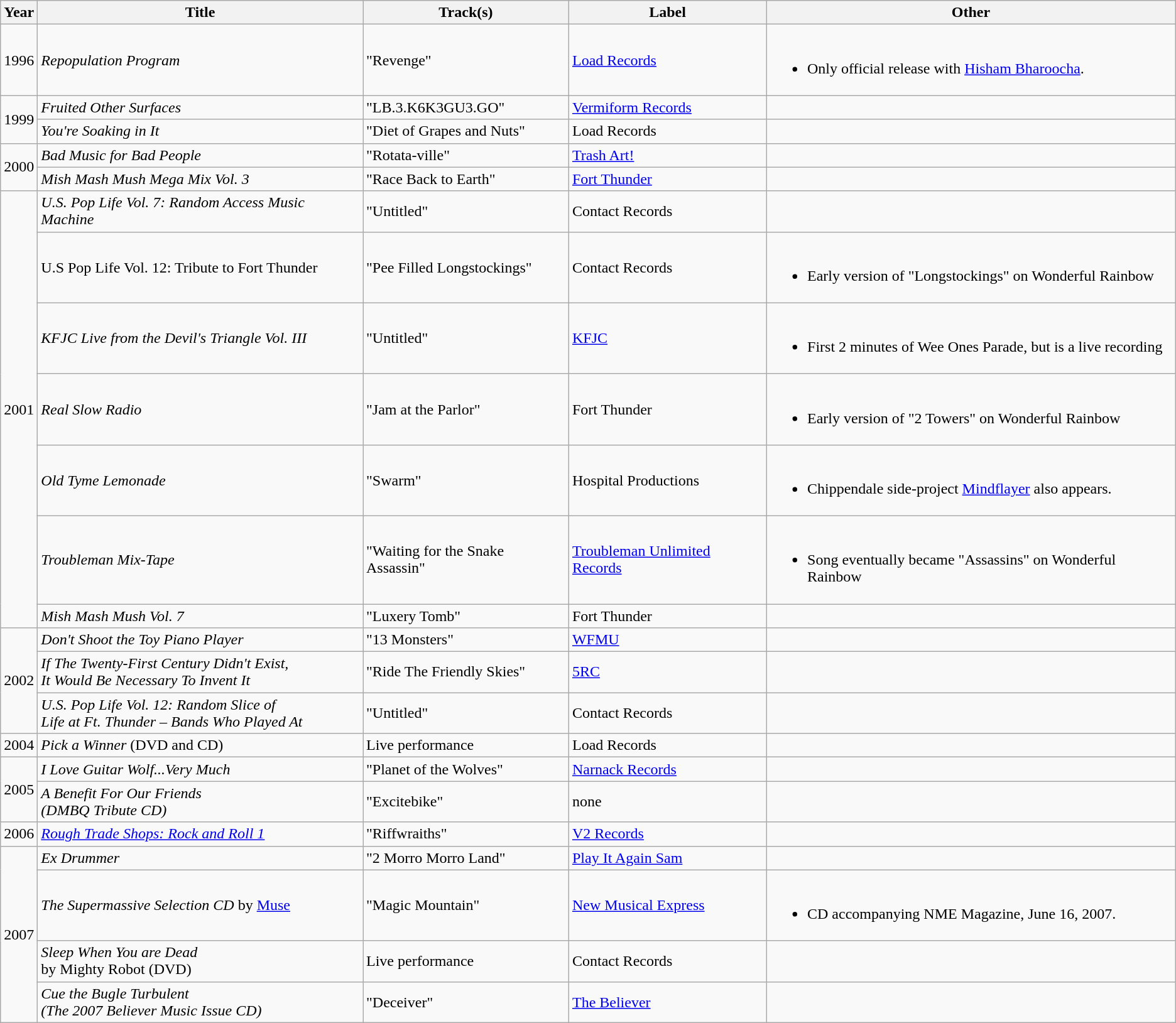<table class="wikitable">
<tr>
<th align="left width="33">Year</th>
<th align="left width="250">Title</th>
<th align="left width="180">Track(s)</th>
<th align="left width="120">Label</th>
<th align="left width="160">Other</th>
</tr>
<tr>
<td>1996</td>
<td><em>Repopulation Program</em></td>
<td>"Revenge"</td>
<td><a href='#'>Load Records</a></td>
<td><br><ul><li>Only official release with <a href='#'>Hisham Bharoocha</a>.</li></ul></td>
</tr>
<tr>
<td rowspan="2">1999</td>
<td><em>Fruited Other Surfaces</em></td>
<td>"LB.3.K6K3GU3.GO"</td>
<td><a href='#'>Vermiform Records</a></td>
<td></td>
</tr>
<tr>
<td><em>You're Soaking in It</em></td>
<td>"Diet of Grapes and Nuts"</td>
<td>Load Records</td>
<td></td>
</tr>
<tr>
<td rowspan="2">2000</td>
<td><em>Bad Music for Bad People</em></td>
<td>"Rotata-ville"</td>
<td><a href='#'>Trash Art!</a></td>
<td></td>
</tr>
<tr>
<td><em>Mish Mash Mush Mega Mix Vol. 3</em></td>
<td>"Race Back to Earth"</td>
<td><a href='#'>Fort Thunder</a></td>
<td></td>
</tr>
<tr>
<td rowspan="7">2001</td>
<td><em>U.S. Pop Life Vol. 7: Random Access Music Machine</em></td>
<td>"Untitled"</td>
<td>Contact Records</td>
<td></td>
</tr>
<tr>
<td>U.S Pop Life Vol. 12: Tribute to Fort Thunder</td>
<td>"Pee Filled Longstockings"</td>
<td>Contact Records</td>
<td><br><ul><li>Early version of "Longstockings" on Wonderful Rainbow</li></ul></td>
</tr>
<tr>
<td><em>KFJC Live from the Devil's Triangle Vol. III</em></td>
<td>"Untitled"</td>
<td><a href='#'>KFJC</a></td>
<td><br><ul><li>First 2 minutes of Wee Ones Parade, but is a live recording</li></ul></td>
</tr>
<tr>
<td><em>Real Slow Radio</em></td>
<td>"Jam at the Parlor"</td>
<td>Fort Thunder</td>
<td><br><ul><li>Early version of "2 Towers" on Wonderful Rainbow</li></ul></td>
</tr>
<tr>
<td><em>Old Tyme Lemonade</em></td>
<td>"Swarm"</td>
<td>Hospital Productions</td>
<td><br><ul><li>Chippendale side-project <a href='#'>Mindflayer</a> also appears.</li></ul></td>
</tr>
<tr>
<td><em>Troubleman Mix-Tape</em></td>
<td>"Waiting for the Snake Assassin"</td>
<td><a href='#'>Troubleman Unlimited Records</a></td>
<td><br><ul><li>Song eventually became "Assassins" on Wonderful Rainbow</li></ul></td>
</tr>
<tr>
<td><em>Mish Mash Mush Vol. 7</em></td>
<td>"Luxery Tomb"</td>
<td>Fort Thunder</td>
<td></td>
</tr>
<tr>
<td rowspan="3">2002</td>
<td><em>Don't Shoot the Toy Piano Player</em></td>
<td>"13 Monsters"</td>
<td><a href='#'>WFMU</a></td>
</tr>
<tr>
<td><em>If The Twenty-First Century Didn't Exist,<br>It Would Be Necessary To Invent It</em></td>
<td>"Ride The Friendly Skies"</td>
<td><a href='#'>5RC</a></td>
<td></td>
</tr>
<tr>
<td><em>U.S. Pop Life Vol. 12: Random Slice of<br>Life at Ft. Thunder – Bands Who Played At</em></td>
<td>"Untitled"</td>
<td>Contact Records</td>
<td></td>
</tr>
<tr>
<td rospawn="1">2004</td>
<td><em>Pick a Winner</em> (DVD and CD)</td>
<td>Live performance</td>
<td>Load Records</td>
<td></td>
</tr>
<tr>
<td rowspan="2">2005</td>
<td><em>I Love Guitar Wolf...Very Much</em></td>
<td>"Planet of the Wolves"</td>
<td><a href='#'>Narnack Records</a></td>
<td></td>
</tr>
<tr>
<td><em>A Benefit For Our Friends<br>(DMBQ Tribute CD)</em></td>
<td>"Excitebike"</td>
<td>none</td>
<td></td>
</tr>
<tr>
<td rospawn="1">2006</td>
<td><em><a href='#'>Rough Trade Shops: Rock and Roll 1</a></em></td>
<td>"Riffwraiths"</td>
<td><a href='#'>V2 Records</a></td>
<td></td>
</tr>
<tr>
<td rowspan="4">2007</td>
<td><em>Ex Drummer</em></td>
<td>"2 Morro Morro Land"</td>
<td><a href='#'>Play It Again Sam</a></td>
<td></td>
</tr>
<tr>
<td><em>The Supermassive Selection CD</em> by <a href='#'>Muse</a></td>
<td>"Magic Mountain"</td>
<td><a href='#'>New Musical Express</a></td>
<td><br><ul><li>CD accompanying NME Magazine, June 16, 2007.</li></ul></td>
</tr>
<tr>
<td><em>Sleep When You are Dead</em><br>by Mighty Robot (DVD)</td>
<td>Live performance</td>
<td>Contact Records</td>
<td></td>
</tr>
<tr>
<td><em>Cue the Bugle Turbulent<br>(The 2007 Believer Music Issue CD)</em></td>
<td>"Deceiver"</td>
<td><a href='#'>The Believer</a></td>
</tr>
</table>
